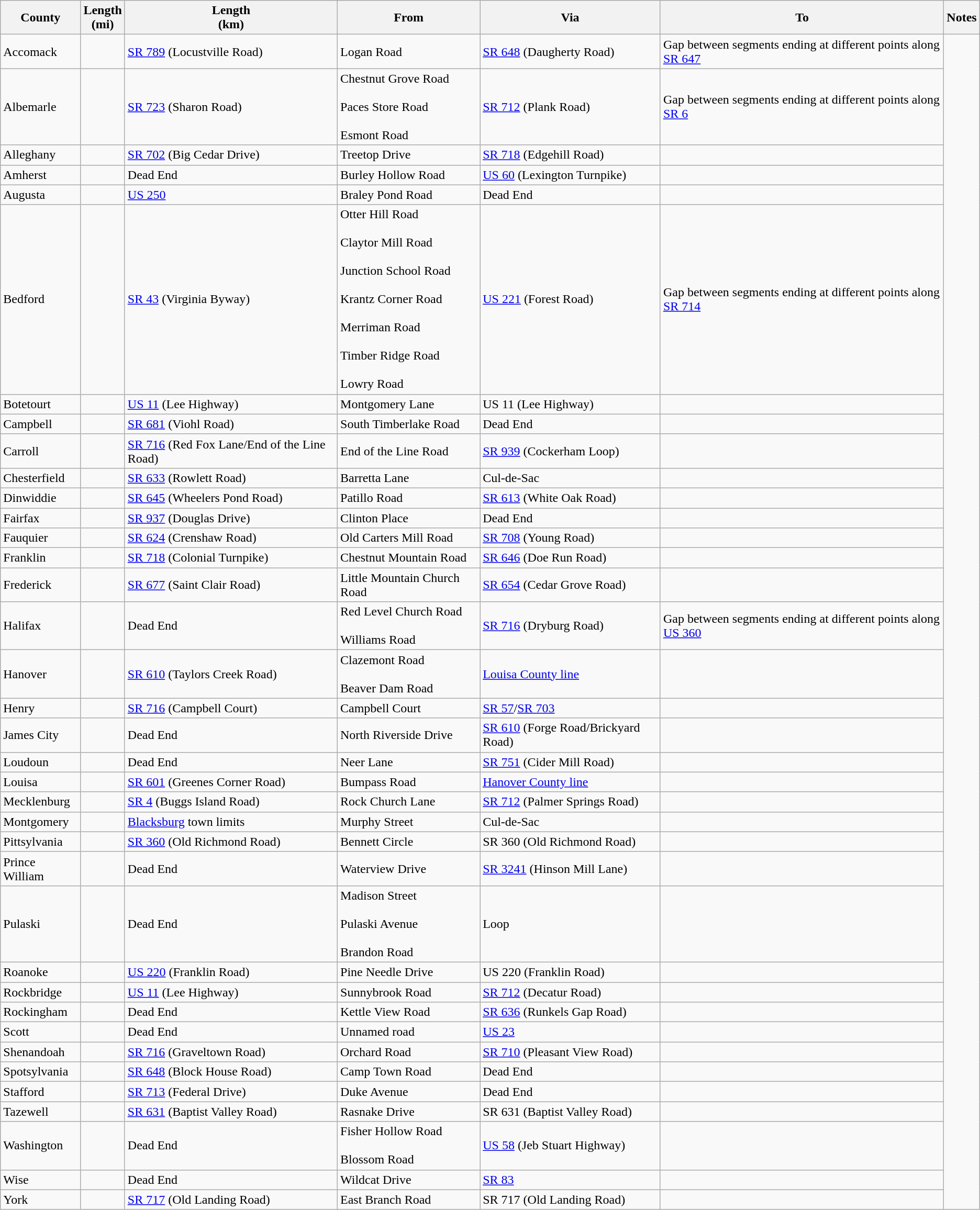<table class="wikitable sortable">
<tr>
<th>County</th>
<th>Length<br>(mi)</th>
<th>Length<br>(km)</th>
<th class="unsortable">From</th>
<th class="unsortable">Via</th>
<th class="unsortable">To</th>
<th class="unsortable">Notes</th>
</tr>
<tr>
<td id="Accomack">Accomack</td>
<td></td>
<td><a href='#'>SR 789</a> (Locustville Road)</td>
<td>Logan Road</td>
<td><a href='#'>SR 648</a> (Daugherty Road)</td>
<td>Gap between segments ending at different points along <a href='#'>SR 647</a></td>
</tr>
<tr>
<td id="Albemarle">Albemarle</td>
<td></td>
<td><a href='#'>SR 723</a> (Sharon Road)</td>
<td>Chestnut Grove Road<br><br>Paces Store Road<br><br>Esmont Road</td>
<td><a href='#'>SR 712</a> (Plank Road)</td>
<td>Gap between segments ending at different points along <a href='#'>SR 6</a></td>
</tr>
<tr>
<td id="Alleghany">Alleghany</td>
<td></td>
<td><a href='#'>SR 702</a> (Big Cedar Drive)</td>
<td>Treetop Drive</td>
<td><a href='#'>SR 718</a> (Edgehill Road)</td>
<td><br></td>
</tr>
<tr>
<td id="Amherst">Amherst</td>
<td></td>
<td>Dead End</td>
<td>Burley Hollow Road</td>
<td><a href='#'>US 60</a> (Lexington Turnpike)</td>
<td><br>
</td>
</tr>
<tr>
<td id="Augusta">Augusta</td>
<td></td>
<td><a href='#'>US 250</a></td>
<td>Braley Pond Road</td>
<td>Dead End</td>
<td><br></td>
</tr>
<tr>
<td id="Bedford">Bedford</td>
<td></td>
<td><a href='#'>SR 43</a> (Virginia Byway)</td>
<td>Otter Hill Road<br><br>Claytor Mill Road<br><br>Junction School Road<br><br>Krantz Corner Road<br><br>Merriman Road<br><br>Timber Ridge Road<br><br>Lowry Road</td>
<td><a href='#'>US 221</a> (Forest Road)</td>
<td>Gap between segments ending at different points along <a href='#'>SR 714</a><br></td>
</tr>
<tr>
<td id="Botetourt">Botetourt</td>
<td></td>
<td><a href='#'>US 11</a> (Lee Highway)</td>
<td>Montgomery Lane</td>
<td>US 11 (Lee Highway)</td>
<td><br>

</td>
</tr>
<tr>
<td id="Campbell">Campbell</td>
<td></td>
<td><a href='#'>SR 681</a> (Viohl Road)</td>
<td>South Timberlake Road</td>
<td>Dead End</td>
<td><br></td>
</tr>
<tr>
<td id="Carroll">Carroll</td>
<td></td>
<td><a href='#'>SR 716</a> (Red Fox Lane/End of the Line Road)</td>
<td>End of the Line Road</td>
<td><a href='#'>SR 939</a> (Cockerham Loop)</td>
<td><br>
</td>
</tr>
<tr>
<td id="Chesterfield">Chesterfield</td>
<td></td>
<td><a href='#'>SR 633</a> (Rowlett Road)</td>
<td>Barretta Lane</td>
<td>Cul-de-Sac</td>
<td><br>



</td>
</tr>
<tr>
<td id="Dinwiddie">Dinwiddie</td>
<td></td>
<td><a href='#'>SR 645</a> (Wheelers Pond Road)</td>
<td>Patillo Road</td>
<td><a href='#'>SR 613</a> (White Oak Road)</td>
<td><br></td>
</tr>
<tr>
<td id="Fairfax">Fairfax</td>
<td></td>
<td><a href='#'>SR 937</a> (Douglas Drive)</td>
<td>Clinton Place</td>
<td>Dead End</td>
<td></td>
</tr>
<tr>
<td id="Fauquier">Fauquier</td>
<td></td>
<td><a href='#'>SR 624</a> (Crenshaw Road)</td>
<td>Old Carters Mill Road</td>
<td><a href='#'>SR 708</a> (Young Road)</td>
<td><br>
</td>
</tr>
<tr>
<td id="Franklin">Franklin</td>
<td></td>
<td><a href='#'>SR 718</a> (Colonial Turnpike)</td>
<td>Chestnut Mountain Road</td>
<td><a href='#'>SR 646</a> (Doe Run Road)</td>
<td></td>
</tr>
<tr>
<td id="Frederick">Frederick</td>
<td></td>
<td><a href='#'>SR 677</a> (Saint Clair Road)</td>
<td>Little Mountain Church Road</td>
<td><a href='#'>SR 654</a> (Cedar Grove Road)</td>
<td><br>




</td>
</tr>
<tr>
<td id="Halifax">Halifax</td>
<td></td>
<td>Dead End</td>
<td>Red Level Church Road<br><br>Williams Road</td>
<td><a href='#'>SR 716</a> (Dryburg Road)</td>
<td>Gap between segments ending at different points along <a href='#'>US 360</a></td>
</tr>
<tr>
<td id="Hanover">Hanover</td>
<td></td>
<td><a href='#'>SR 610</a> (Taylors Creek Road)</td>
<td>Clazemont Road<br><br>Beaver Dam Road</td>
<td><a href='#'>Louisa County line</a></td>
<td><br></td>
</tr>
<tr>
<td id="Henry">Henry</td>
<td></td>
<td><a href='#'>SR 716</a> (Campbell Court)</td>
<td>Campbell Court</td>
<td><a href='#'>SR 57</a>/<a href='#'>SR 703</a></td>
<td><br>
</td>
</tr>
<tr>
<td id="James City">James City</td>
<td></td>
<td>Dead End</td>
<td>North Riverside Drive</td>
<td><a href='#'>SR 610</a> (Forge Road/Brickyard Road)</td>
<td><br>



</td>
</tr>
<tr>
<td id="Loudoun">Loudoun</td>
<td></td>
<td>Dead End</td>
<td>Neer Lane</td>
<td><a href='#'>SR 751</a> (Cider Mill Road)</td>
<td></td>
</tr>
<tr>
<td id="Louisa">Louisa</td>
<td></td>
<td><a href='#'>SR 601</a> (Greenes Corner Road)</td>
<td>Bumpass Road</td>
<td><a href='#'>Hanover County line</a></td>
<td><br>

</td>
</tr>
<tr>
<td id="Mecklenburg">Mecklenburg</td>
<td></td>
<td><a href='#'>SR 4</a> (Buggs Island Road)</td>
<td>Rock Church Lane</td>
<td><a href='#'>SR 712</a> (Palmer Springs Road)</td>
<td><br></td>
</tr>
<tr>
<td id="Montgomery">Montgomery</td>
<td></td>
<td><a href='#'>Blacksburg</a> town limits</td>
<td>Murphy Street</td>
<td>Cul-de-Sac</td>
<td><br>






</td>
</tr>
<tr>
<td id="Pittsylvania">Pittsylvania</td>
<td></td>
<td><a href='#'>SR 360</a> (Old Richmond Road)</td>
<td>Bennett Circle</td>
<td>SR 360 (Old Richmond Road)</td>
<td><br>

</td>
</tr>
<tr>
<td id="Prince William">Prince William</td>
<td></td>
<td>Dead End</td>
<td>Waterview Drive</td>
<td><a href='#'>SR 3241</a> (Hinson Mill Lane)</td>
<td></td>
</tr>
<tr>
<td id="Pulaski">Pulaski</td>
<td></td>
<td>Dead End</td>
<td>Madison Street<br><br>Pulaski Avenue<br><br>Brandon Road</td>
<td>Loop</td>
<td><br>
</td>
</tr>
<tr>
<td id="Roanoke">Roanoke</td>
<td></td>
<td><a href='#'>US 220</a> (Franklin Road)</td>
<td>Pine Needle Drive</td>
<td>US 220 (Franklin Road)</td>
<td></td>
</tr>
<tr>
<td id="Rockbridge">Rockbridge</td>
<td></td>
<td><a href='#'>US 11</a> (Lee Highway)</td>
<td>Sunnybrook Road</td>
<td><a href='#'>SR 712</a> (Decatur Road)</td>
<td></td>
</tr>
<tr>
<td id="Rockingham">Rockingham</td>
<td></td>
<td>Dead End</td>
<td>Kettle View Road</td>
<td><a href='#'>SR 636</a> (Runkels Gap Road)</td>
<td><br></td>
</tr>
<tr>
<td id="Scott">Scott</td>
<td></td>
<td>Dead End</td>
<td>Unnamed road</td>
<td><a href='#'>US 23</a></td>
<td></td>
</tr>
<tr>
<td id="Shenandoah">Shenandoah</td>
<td></td>
<td><a href='#'>SR 716</a> (Graveltown Road)</td>
<td>Orchard Road</td>
<td><a href='#'>SR 710</a> (Pleasant View Road)</td>
<td><br>
</td>
</tr>
<tr>
<td id="Spotsylvania">Spotsylvania</td>
<td></td>
<td><a href='#'>SR 648</a> (Block House Road)</td>
<td>Camp Town Road</td>
<td>Dead End</td>
<td></td>
</tr>
<tr>
<td id="Stafford">Stafford</td>
<td></td>
<td><a href='#'>SR 713</a> (Federal Drive)</td>
<td>Duke Avenue</td>
<td>Dead End</td>
<td><br>
</td>
</tr>
<tr>
<td id="Tazewell">Tazewell</td>
<td></td>
<td><a href='#'>SR 631</a> (Baptist Valley Road)</td>
<td>Rasnake Drive</td>
<td>SR 631 (Baptist Valley Road)</td>
<td><br></td>
</tr>
<tr>
<td id="Washington">Washington</td>
<td></td>
<td>Dead End</td>
<td>Fisher Hollow Road<br><br>Blossom Road</td>
<td><a href='#'>US 58</a> (Jeb Stuart Highway)</td>
<td><br></td>
</tr>
<tr>
<td id="Wise">Wise</td>
<td></td>
<td>Dead End</td>
<td>Wildcat Drive</td>
<td><a href='#'>SR 83</a></td>
<td><br></td>
</tr>
<tr>
<td id="York">York</td>
<td></td>
<td><a href='#'>SR 717</a> (Old Landing Road)</td>
<td>East Branch Road</td>
<td>SR 717 (Old Landing Road)</td>
<td></td>
</tr>
</table>
